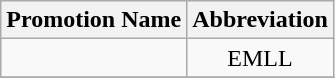<table class="wikitable">
<tr>
<th>Promotion Name</th>
<th>Abbreviation</th>
</tr>
<tr>
<td></td>
<td align=center>EMLL</td>
</tr>
<tr>
</tr>
</table>
